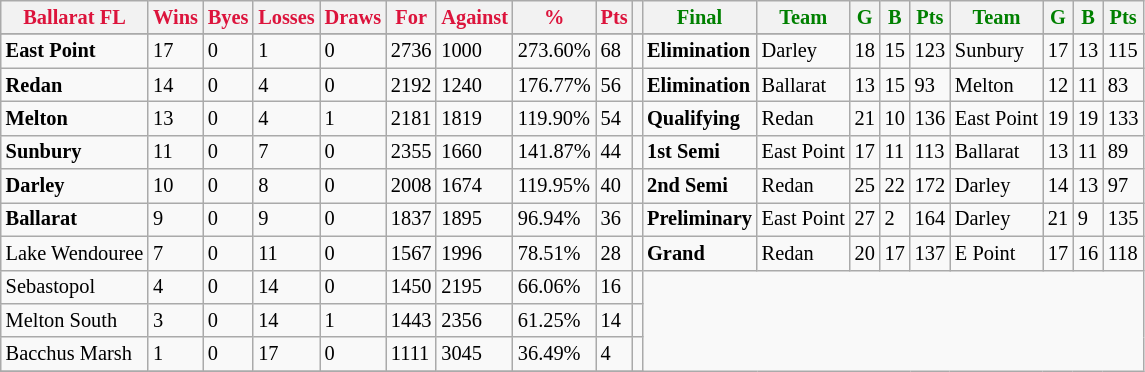<table style="font-size: 85%; text-align: left;" class="wikitable">
<tr>
<th style="color:crimson">Ballarat FL</th>
<th style="color:crimson">Wins</th>
<th style="color:crimson">Byes</th>
<th style="color:crimson">Losses</th>
<th style="color:crimson">Draws</th>
<th style="color:crimson">For</th>
<th style="color:crimson">Against</th>
<th style="color:crimson">%</th>
<th style="color:crimson">Pts</th>
<th></th>
<th style="color:green">Final</th>
<th style="color:green">Team</th>
<th style="color:green">G</th>
<th style="color:green">B</th>
<th style="color:green">Pts</th>
<th style="color:green">Team</th>
<th style="color:green">G</th>
<th style="color:green">B</th>
<th style="color:green">Pts</th>
</tr>
<tr>
</tr>
<tr>
</tr>
<tr>
<td><strong>	East Point	</strong></td>
<td>17</td>
<td>0</td>
<td>1</td>
<td>0</td>
<td>2736</td>
<td>1000</td>
<td>273.60%</td>
<td>68</td>
<td></td>
<td><strong>Elimination</strong></td>
<td>Darley</td>
<td>18</td>
<td>15</td>
<td>123</td>
<td>Sunbury</td>
<td>17</td>
<td>13</td>
<td>115</td>
</tr>
<tr>
<td><strong>	Redan	</strong></td>
<td>14</td>
<td>0</td>
<td>4</td>
<td>0</td>
<td>2192</td>
<td>1240</td>
<td>176.77%</td>
<td>56</td>
<td></td>
<td><strong>Elimination</strong></td>
<td>Ballarat</td>
<td>13</td>
<td>15</td>
<td>93</td>
<td>Melton</td>
<td>12</td>
<td>11</td>
<td>83</td>
</tr>
<tr>
<td><strong>	Melton	</strong></td>
<td>13</td>
<td>0</td>
<td>4</td>
<td>1</td>
<td>2181</td>
<td>1819</td>
<td>119.90%</td>
<td>54</td>
<td></td>
<td><strong>Qualifying</strong></td>
<td>Redan</td>
<td>21</td>
<td>10</td>
<td>136</td>
<td>East Point</td>
<td>19</td>
<td>19</td>
<td>133</td>
</tr>
<tr>
<td><strong>	Sunbury	</strong></td>
<td>11</td>
<td>0</td>
<td>7</td>
<td>0</td>
<td>2355</td>
<td>1660</td>
<td>141.87%</td>
<td>44</td>
<td></td>
<td><strong>1st Semi</strong></td>
<td>East Point</td>
<td>17</td>
<td>11</td>
<td>113</td>
<td>Ballarat</td>
<td>13</td>
<td>11</td>
<td>89</td>
</tr>
<tr>
<td><strong>	Darley	</strong></td>
<td>10</td>
<td>0</td>
<td>8</td>
<td>0</td>
<td>2008</td>
<td>1674</td>
<td>119.95%</td>
<td>40</td>
<td></td>
<td><strong>2nd Semi</strong></td>
<td>Redan</td>
<td>25</td>
<td>22</td>
<td>172</td>
<td>Darley</td>
<td>14</td>
<td>13</td>
<td>97</td>
</tr>
<tr>
<td><strong>	Ballarat	</strong></td>
<td>9</td>
<td>0</td>
<td>9</td>
<td>0</td>
<td>1837</td>
<td>1895</td>
<td>96.94%</td>
<td>36</td>
<td></td>
<td><strong>Preliminary</strong></td>
<td>East Point</td>
<td>27</td>
<td>2</td>
<td>164</td>
<td>Darley</td>
<td>21</td>
<td>9</td>
<td>135</td>
</tr>
<tr>
<td>Lake Wendouree</td>
<td>7</td>
<td>0</td>
<td>11</td>
<td>0</td>
<td>1567</td>
<td>1996</td>
<td>78.51%</td>
<td>28</td>
<td></td>
<td><strong>Grand</strong></td>
<td>Redan</td>
<td>20</td>
<td>17</td>
<td>137</td>
<td>E Point</td>
<td>17</td>
<td>16</td>
<td>118</td>
</tr>
<tr>
<td>Sebastopol</td>
<td>4</td>
<td>0</td>
<td>14</td>
<td>0</td>
<td>1450</td>
<td>2195</td>
<td>66.06%</td>
<td>16</td>
<td></td>
</tr>
<tr>
<td>Melton South</td>
<td>3</td>
<td>0</td>
<td>14</td>
<td>1</td>
<td>1443</td>
<td>2356</td>
<td>61.25%</td>
<td>14</td>
<td></td>
</tr>
<tr>
<td>Bacchus Marsh</td>
<td>1</td>
<td>0</td>
<td>17</td>
<td>0</td>
<td>1111</td>
<td>3045</td>
<td>36.49%</td>
<td>4</td>
<td></td>
</tr>
<tr>
</tr>
</table>
